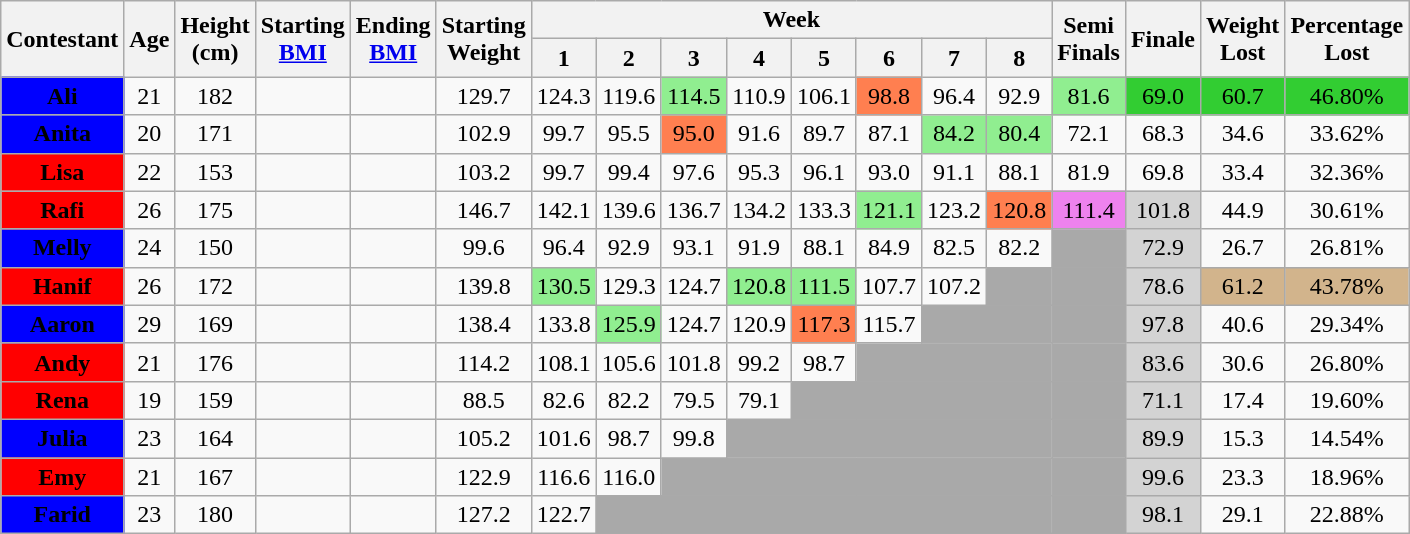<table class="wikitable" style="text-align:center" align="center">
<tr>
<th rowspan=2>Contestant</th>
<th rowspan=2>Age</th>
<th rowspan=2>Height<br>(cm)</th>
<th rowspan="2">Starting<br><a href='#'>BMI</a></th>
<th rowspan="2">Ending<br><a href='#'>BMI</a></th>
<th rowspan=2>Starting<br>Weight</th>
<th colspan=8>Week</th>
<th rowspan=2>Semi<br>Finals</th>
<th rowspan=2>Finale</th>
<th rowspan=2>Weight<br>Lost</th>
<th rowspan=2>Percentage<br>Lost</th>
</tr>
<tr>
<th>1</th>
<th>2</th>
<th>3</th>
<th>4</th>
<th>5</th>
<th>6</th>
<th>7</th>
<th>8</th>
</tr>
<tr>
<td bgcolor="blue"><span> <strong>Ali</strong></span></td>
<td>21</td>
<td>182</td>
<td></td>
<td></td>
<td>129.7</td>
<td>124.3</td>
<td>119.6</td>
<td bgcolor="lightgreen">114.5</td>
<td>110.9</td>
<td>106.1</td>
<td bgcolor="coral">98.8</td>
<td>96.4</td>
<td>92.9</td>
<td bgcolor="lightgreen">81.6</td>
<td bgcolor="limegreen">69.0</td>
<td bgcolor="limegreen">60.7</td>
<td bgcolor="limegreen">46.80%</td>
</tr>
<tr>
<td bgcolor="blue"><span><strong>Anita</strong> </span></td>
<td>20</td>
<td>171</td>
<td></td>
<td></td>
<td>102.9</td>
<td>99.7</td>
<td>95.5</td>
<td bgcolor="coral">95.0</td>
<td>91.6</td>
<td>89.7</td>
<td>87.1</td>
<td bgcolor="lightgreen">84.2</td>
<td bgcolor="lightgreen">80.4</td>
<td>72.1</td>
<td>68.3</td>
<td>34.6</td>
<td>33.62%</td>
</tr>
<tr>
<td bgcolor="red"><span> <strong>Lisa</strong></span></td>
<td>22</td>
<td>153</td>
<td></td>
<td></td>
<td>103.2</td>
<td>99.7</td>
<td>99.4</td>
<td>97.6</td>
<td>95.3</td>
<td>96.1</td>
<td>93.0</td>
<td>91.1</td>
<td>88.1</td>
<td>81.9</td>
<td>69.8</td>
<td>33.4</td>
<td>32.36%</td>
</tr>
<tr>
<td bgcolor="red"><span><strong>Rafi</strong> </span></td>
<td>26</td>
<td>175</td>
<td></td>
<td></td>
<td>146.7</td>
<td>142.1</td>
<td>139.6</td>
<td>136.7</td>
<td>134.2</td>
<td>133.3</td>
<td bgcolor="lightgreen">121.1</td>
<td>123.2</td>
<td bgcolor="coral">120.8</td>
<td bgcolor="violet">111.4</td>
<td bgcolor="lightgrey">101.8</td>
<td>44.9</td>
<td>30.61%</td>
</tr>
<tr>
<td bgcolor="blue"><span> <strong>Melly</strong></span></td>
<td>24</td>
<td>150</td>
<td></td>
<td></td>
<td>99.6</td>
<td>96.4</td>
<td>92.9</td>
<td>93.1</td>
<td>91.9</td>
<td>88.1</td>
<td>84.9</td>
<td>82.5</td>
<td>82.2</td>
<td style="background:darkgrey;"></td>
<td style="background:lightgrey;">72.9</td>
<td>26.7</td>
<td>26.81%</td>
</tr>
<tr>
<td bgcolor="red"><span> <strong>Hanif</strong></span></td>
<td>26</td>
<td>172</td>
<td></td>
<td></td>
<td>139.8</td>
<td bgcolor="lightgreen">130.5</td>
<td>129.3</td>
<td>124.7</td>
<td bgcolor="lightgreen">120.8</td>
<td bgcolor="lightgreen">111.5</td>
<td>107.7</td>
<td>107.2</td>
<td colspan=1 bgcolor="darkgray"></td>
<td bgcolor="darkgray"></td>
<td bgcolor="lightgrey">78.6</td>
<td bgcolor="tan">61.2</td>
<td bgcolor="tan">43.78%</td>
</tr>
<tr>
<td bgcolor="blue"><span> <strong>Aaron</strong></span></td>
<td>29</td>
<td>169</td>
<td></td>
<td></td>
<td>138.4</td>
<td>133.8</td>
<td bgcolor="lightgreen">125.9</td>
<td>124.7</td>
<td>120.9</td>
<td bgcolor="coral">117.3</td>
<td>115.7</td>
<td colspan=2 bgcolor="darkgray"></td>
<td bgcolor="darkgray"></td>
<td bgcolor="lightgrey">97.8</td>
<td>40.6</td>
<td>29.34%</td>
</tr>
<tr>
<td bgcolor="red"><span><strong>Andy</strong> </span></td>
<td>21</td>
<td>176</td>
<td></td>
<td></td>
<td>114.2</td>
<td>108.1</td>
<td>105.6</td>
<td>101.8</td>
<td>99.2</td>
<td>98.7</td>
<td colspan=3 bgcolor="darkgray"></td>
<td bgcolor="darkgray"></td>
<td bgcolor="lightgrey">83.6</td>
<td>30.6</td>
<td>26.80%</td>
</tr>
<tr>
<td bgcolor="red"><span><strong>Rena</strong> </span></td>
<td>19</td>
<td>159</td>
<td></td>
<td></td>
<td>88.5</td>
<td>82.6</td>
<td>82.2</td>
<td>79.5</td>
<td>79.1</td>
<td colspan=4 bgcolor="darkgray"></td>
<td bgcolor="darkgray"></td>
<td bgcolor="lightgrey">71.1</td>
<td>17.4</td>
<td>19.60%</td>
</tr>
<tr>
<td bgcolor="blue"><span><strong>Julia</strong> </span></td>
<td>23</td>
<td>164</td>
<td></td>
<td></td>
<td>105.2</td>
<td>101.6</td>
<td>98.7</td>
<td>99.8</td>
<td colspan=5 bgcolor="darkgray"></td>
<td bgcolor="darkgray"></td>
<td bgcolor="lightgrey">89.9</td>
<td>15.3</td>
<td>14.54%</td>
</tr>
<tr>
<td bgcolor="red"><span> <strong>Emy</strong></span></td>
<td>21</td>
<td>167</td>
<td></td>
<td></td>
<td>122.9</td>
<td>116.6</td>
<td>116.0</td>
<td colspan=6 bgcolor="darkgray"></td>
<td bgcolor="darkgray"></td>
<td bgcolor="lightgrey">99.6</td>
<td>23.3</td>
<td>18.96%</td>
</tr>
<tr>
<td bgcolor="blue"><span><strong>Farid</strong> </span></td>
<td>23</td>
<td>180</td>
<td></td>
<td></td>
<td>127.2</td>
<td>122.7</td>
<td colspan=7 bgcolor="darkgray"></td>
<td bgcolor="darkgray"></td>
<td bgcolor="lightgrey">98.1</td>
<td>29.1</td>
<td>22.88%</td>
</tr>
</table>
